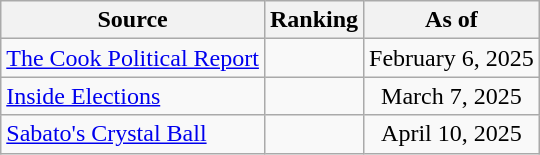<table class="wikitable" style="text-align:center">
<tr>
<th>Source</th>
<th>Ranking</th>
<th>As of</th>
</tr>
<tr>
<td align=left><a href='#'>The Cook Political Report</a></td>
<td></td>
<td>February 6, 2025</td>
</tr>
<tr>
<td align=left><a href='#'>Inside Elections</a></td>
<td></td>
<td>March 7, 2025</td>
</tr>
<tr>
<td align=left><a href='#'>Sabato's Crystal Ball</a></td>
<td></td>
<td>April 10, 2025</td>
</tr>
</table>
